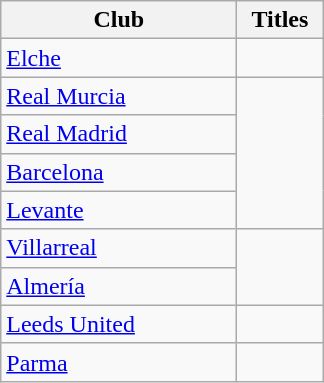<table class="wikitable sortable">
<tr>
<th width=150px>Club</th>
<th width=50px>Titles</th>
</tr>
<tr>
<td> <a href='#'>Elche</a></td>
<td></td>
</tr>
<tr>
<td> <a href='#'>Real Murcia</a></td>
<td rowspan=4></td>
</tr>
<tr>
<td> <a href='#'>Real Madrid</a></td>
</tr>
<tr>
<td> <a href='#'>Barcelona</a></td>
</tr>
<tr>
<td> <a href='#'>Levante</a></td>
</tr>
<tr>
<td> <a href='#'>Villarreal</a></td>
<td rowspan=2></td>
</tr>
<tr>
<td> <a href='#'>Almería</a></td>
</tr>
<tr>
<td> <a href='#'>Leeds United</a></td>
<td rowspan=1></td>
</tr>
<tr>
<td> <a href='#'>Parma</a></td>
<td rowspan=1></td>
</tr>
</table>
